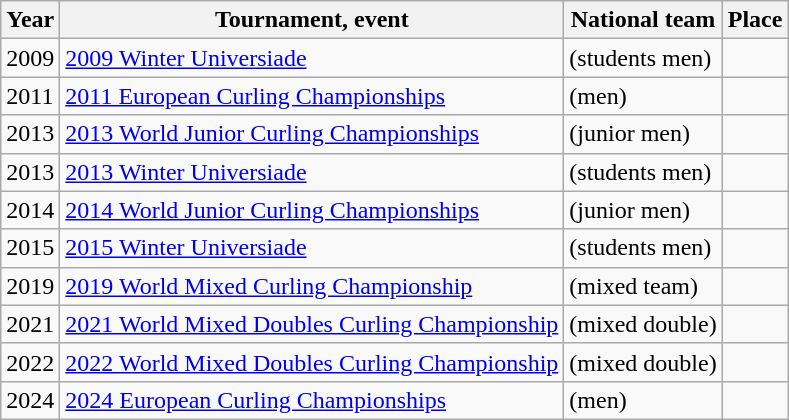<table class="wikitable">
<tr>
<th scope="col">Year</th>
<th scope="col">Tournament, event</th>
<th scope="col">National team</th>
<th scope="col">Place</th>
</tr>
<tr>
<td>2009</td>
<td><a href='#'>2009 Winter Universiade</a></td>
<td> (students men)</td>
<td></td>
</tr>
<tr>
<td>2011</td>
<td><a href='#'>2011 European Curling Championships</a></td>
<td> (men)</td>
<td></td>
</tr>
<tr>
<td>2013</td>
<td><a href='#'>2013 World Junior Curling Championships</a></td>
<td> (junior men)</td>
<td></td>
</tr>
<tr>
<td>2013</td>
<td><a href='#'>2013 Winter Universiade</a></td>
<td> (students men)</td>
<td></td>
</tr>
<tr>
<td>2014</td>
<td><a href='#'>2014 World Junior Curling Championships</a></td>
<td> (junior men)</td>
<td></td>
</tr>
<tr>
<td>2015</td>
<td><a href='#'>2015 Winter Universiade</a></td>
<td> (students men)</td>
<td></td>
</tr>
<tr>
<td>2019</td>
<td><a href='#'>2019 World Mixed Curling Championship</a></td>
<td> (mixed team)</td>
<td></td>
</tr>
<tr>
<td>2021</td>
<td><a href='#'>2021 World Mixed Doubles Curling Championship</a></td>
<td> (mixed double)</td>
<td></td>
</tr>
<tr>
<td>2022</td>
<td><a href='#'>2022 World Mixed Doubles Curling Championship</a></td>
<td> (mixed double)</td>
<td></td>
</tr>
<tr>
<td>2024</td>
<td><a href='#'>2024 European Curling Championships</a></td>
<td> (men)</td>
<td></td>
</tr>
</table>
